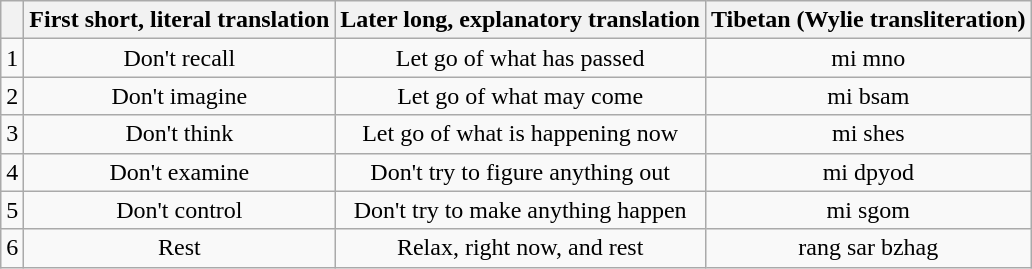<table class="wikitable" style="text-align:center">
<tr>
<th></th>
<th>First short, literal translation</th>
<th>Later long, explanatory translation</th>
<th>Tibetan (Wylie transliteration)</th>
</tr>
<tr>
<td>1</td>
<td>Don't recall</td>
<td>Let go of what has passed</td>
<td>mi mno</td>
</tr>
<tr>
<td>2</td>
<td>Don't imagine</td>
<td>Let go of what may come</td>
<td>mi bsam</td>
</tr>
<tr>
<td>3</td>
<td>Don't think</td>
<td>Let go of what is happening now</td>
<td>mi shes</td>
</tr>
<tr>
<td>4</td>
<td>Don't examine</td>
<td>Don't try to figure anything out</td>
<td>mi dpyod</td>
</tr>
<tr>
<td>5</td>
<td>Don't control</td>
<td>Don't try to make anything happen</td>
<td>mi sgom</td>
</tr>
<tr>
<td>6</td>
<td>Rest</td>
<td>Relax, right now, and rest</td>
<td>rang sar bzhag</td>
</tr>
</table>
